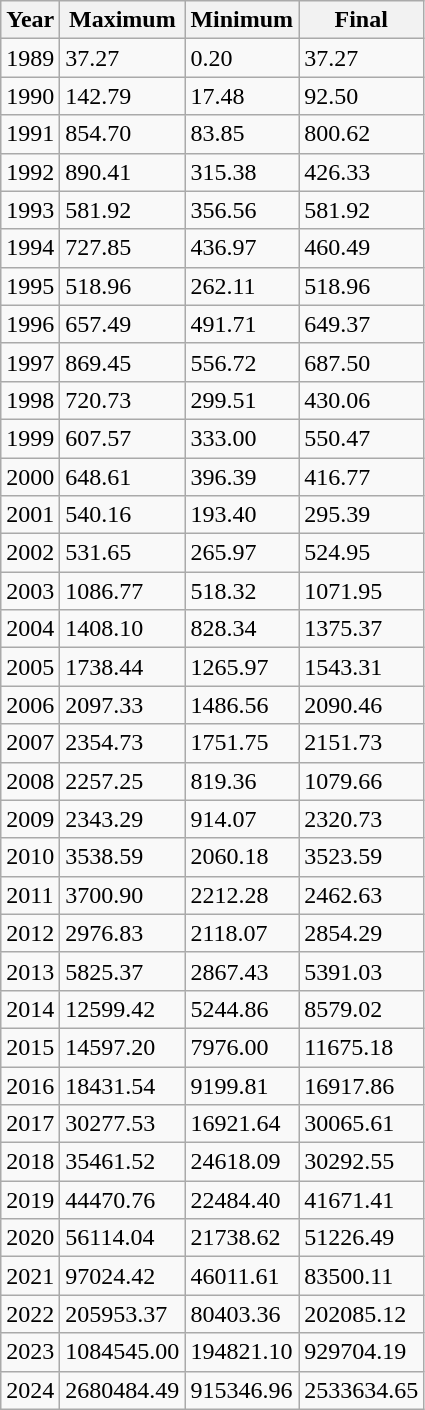<table class="wikitable">
<tr>
<th>Year</th>
<th>Maximum</th>
<th>Minimum</th>
<th>Final</th>
</tr>
<tr>
<td>1989</td>
<td>37.27</td>
<td>0.20</td>
<td>37.27</td>
</tr>
<tr>
<td>1990</td>
<td>142.79</td>
<td>17.48</td>
<td>92.50</td>
</tr>
<tr>
<td>1991</td>
<td>854.70</td>
<td>83.85</td>
<td>800.62</td>
</tr>
<tr>
<td>1992</td>
<td>890.41</td>
<td>315.38</td>
<td>426.33</td>
</tr>
<tr>
<td>1993</td>
<td>581.92</td>
<td>356.56</td>
<td>581.92</td>
</tr>
<tr>
<td>1994</td>
<td>727.85</td>
<td>436.97</td>
<td>460.49</td>
</tr>
<tr>
<td>1995</td>
<td>518.96</td>
<td>262.11</td>
<td>518.96</td>
</tr>
<tr>
<td>1996</td>
<td>657.49</td>
<td>491.71</td>
<td>649.37</td>
</tr>
<tr>
<td>1997</td>
<td>869.45</td>
<td>556.72</td>
<td>687.50</td>
</tr>
<tr>
<td>1998</td>
<td>720.73</td>
<td>299.51</td>
<td>430.06</td>
</tr>
<tr>
<td>1999</td>
<td>607.57</td>
<td>333.00</td>
<td>550.47</td>
</tr>
<tr>
<td>2000</td>
<td>648.61</td>
<td>396.39</td>
<td>416.77</td>
</tr>
<tr>
<td>2001</td>
<td>540.16</td>
<td>193.40</td>
<td>295.39</td>
</tr>
<tr>
<td>2002</td>
<td>531.65</td>
<td>265.97</td>
<td>524.95</td>
</tr>
<tr>
<td>2003</td>
<td>1086.77</td>
<td>518.32</td>
<td>1071.95</td>
</tr>
<tr>
<td>2004</td>
<td>1408.10</td>
<td>828.34</td>
<td>1375.37</td>
</tr>
<tr>
<td>2005</td>
<td>1738.44</td>
<td>1265.97</td>
<td>1543.31</td>
</tr>
<tr>
<td>2006</td>
<td>2097.33</td>
<td>1486.56</td>
<td>2090.46</td>
</tr>
<tr>
<td>2007</td>
<td>2354.73</td>
<td>1751.75</td>
<td>2151.73</td>
</tr>
<tr>
<td>2008</td>
<td>2257.25</td>
<td>819.36</td>
<td>1079.66</td>
</tr>
<tr>
<td>2009</td>
<td>2343.29</td>
<td>914.07</td>
<td>2320.73</td>
</tr>
<tr>
<td>2010</td>
<td>3538.59</td>
<td>2060.18</td>
<td>3523.59</td>
</tr>
<tr>
<td>2011</td>
<td>3700.90</td>
<td>2212.28</td>
<td>2462.63</td>
</tr>
<tr>
<td>2012</td>
<td>2976.83</td>
<td>2118.07</td>
<td>2854.29</td>
</tr>
<tr>
<td>2013</td>
<td>5825.37</td>
<td>2867.43</td>
<td>5391.03</td>
</tr>
<tr>
<td>2014</td>
<td>12599.42</td>
<td>5244.86</td>
<td>8579.02</td>
</tr>
<tr>
<td>2015</td>
<td>14597.20</td>
<td>7976.00</td>
<td>11675.18</td>
</tr>
<tr>
<td>2016</td>
<td>18431.54</td>
<td>9199.81</td>
<td>16917.86</td>
</tr>
<tr>
<td>2017</td>
<td>30277.53</td>
<td>16921.64</td>
<td>30065.61</td>
</tr>
<tr>
<td>2018</td>
<td>35461.52</td>
<td>24618.09</td>
<td>30292.55</td>
</tr>
<tr>
<td>2019</td>
<td>44470.76</td>
<td>22484.40</td>
<td>41671.41</td>
</tr>
<tr>
<td>2020</td>
<td>56114.04</td>
<td>21738.62</td>
<td>51226.49</td>
</tr>
<tr>
<td>2021</td>
<td>97024.42</td>
<td>46011.61</td>
<td>83500.11</td>
</tr>
<tr>
<td>2022</td>
<td>205953.37</td>
<td>80403.36</td>
<td>202085.12</td>
</tr>
<tr>
<td>2023</td>
<td>1084545.00</td>
<td>194821.10</td>
<td>929704.19</td>
</tr>
<tr>
<td>2024</td>
<td>2680484.49</td>
<td>915346.96</td>
<td>2533634.65</td>
</tr>
</table>
